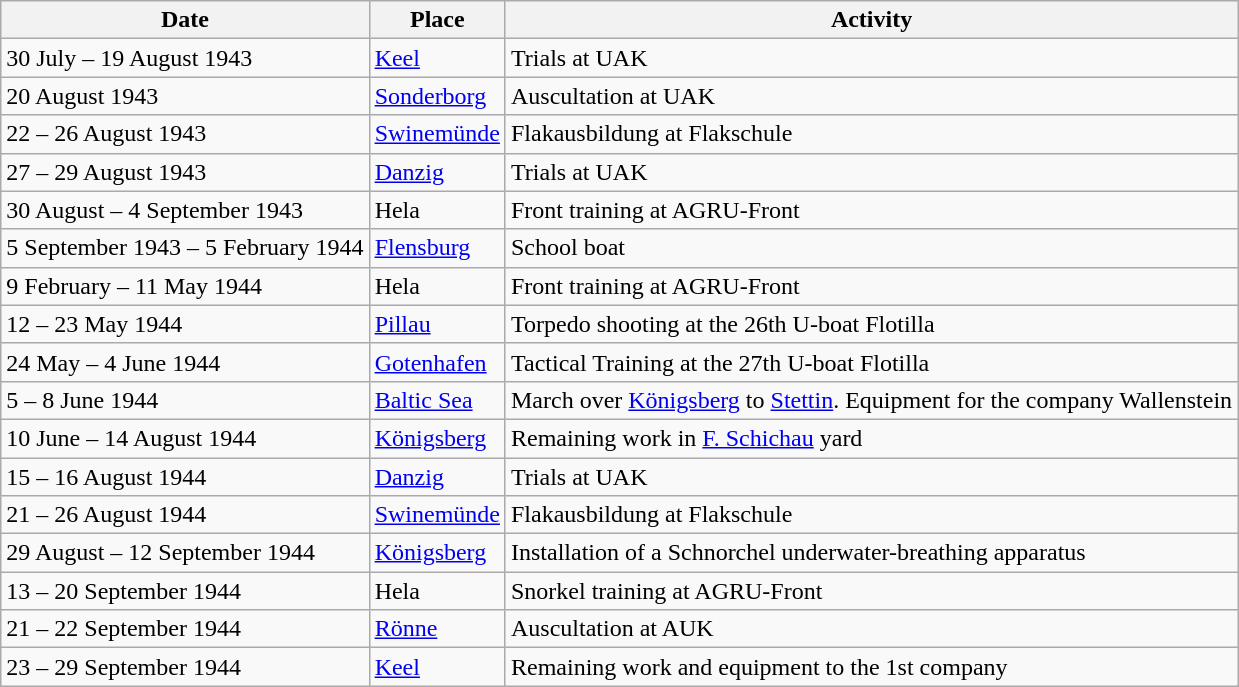<table class="wikitable">
<tr>
<th>Date</th>
<th>Place</th>
<th>Activity</th>
</tr>
<tr>
<td>30 July – 19 August 1943</td>
<td><a href='#'>Keel</a></td>
<td>Trials at UAK</td>
</tr>
<tr>
<td>20 August 1943</td>
<td><a href='#'>Sonderborg</a></td>
<td>Auscultation at UAK</td>
</tr>
<tr>
<td>22 – 26 August 1943</td>
<td><a href='#'>Swinemünde</a></td>
<td>Flakausbildung at Flakschule</td>
</tr>
<tr>
<td>27 – 29 August 1943</td>
<td><a href='#'>Danzig</a></td>
<td>Trials at UAK</td>
</tr>
<tr>
<td>30 August – 4 September 1943</td>
<td>Hela</td>
<td>Front training at AGRU-Front</td>
</tr>
<tr>
<td>5 September 1943 – 5 February 1944</td>
<td><a href='#'>Flensburg</a></td>
<td>School boat</td>
</tr>
<tr>
<td>9 February – 11 May 1944</td>
<td>Hela</td>
<td>Front training at AGRU-Front</td>
</tr>
<tr>
<td>12 – 23 May 1944</td>
<td><a href='#'>Pillau</a></td>
<td>Torpedo shooting at the 26th U-boat Flotilla</td>
</tr>
<tr>
<td>24 May – 4 June 1944</td>
<td><a href='#'>Gotenhafen</a></td>
<td>Tactical Training at the 27th U-boat Flotilla</td>
</tr>
<tr>
<td>5 – 8 June 1944</td>
<td><a href='#'>Baltic Sea</a></td>
<td>March over <a href='#'>Königsberg</a> to <a href='#'>Stettin</a>. Equipment for the company Wallenstein</td>
</tr>
<tr>
<td>10 June – 14 August 1944</td>
<td><a href='#'>Königsberg</a></td>
<td>Remaining work in <a href='#'>F. Schichau</a> yard</td>
</tr>
<tr>
<td>15 – 16 August 1944</td>
<td><a href='#'>Danzig</a></td>
<td>Trials at UAK</td>
</tr>
<tr>
<td>21 – 26 August 1944</td>
<td><a href='#'>Swinemünde</a></td>
<td>Flakausbildung at Flakschule</td>
</tr>
<tr>
<td>29 August – 12 September 1944</td>
<td><a href='#'>Königsberg</a></td>
<td>Installation of a Schnorchel underwater-breathing apparatus</td>
</tr>
<tr>
<td>13 – 20 September 1944</td>
<td>Hela</td>
<td>Snorkel training at AGRU-Front</td>
</tr>
<tr>
<td>21 – 22 September 1944</td>
<td><a href='#'>Rönne</a></td>
<td>Auscultation at AUK</td>
</tr>
<tr>
<td>23 – 29 September 1944</td>
<td><a href='#'>Keel</a></td>
<td>Remaining work and equipment to the 1st company</td>
</tr>
</table>
